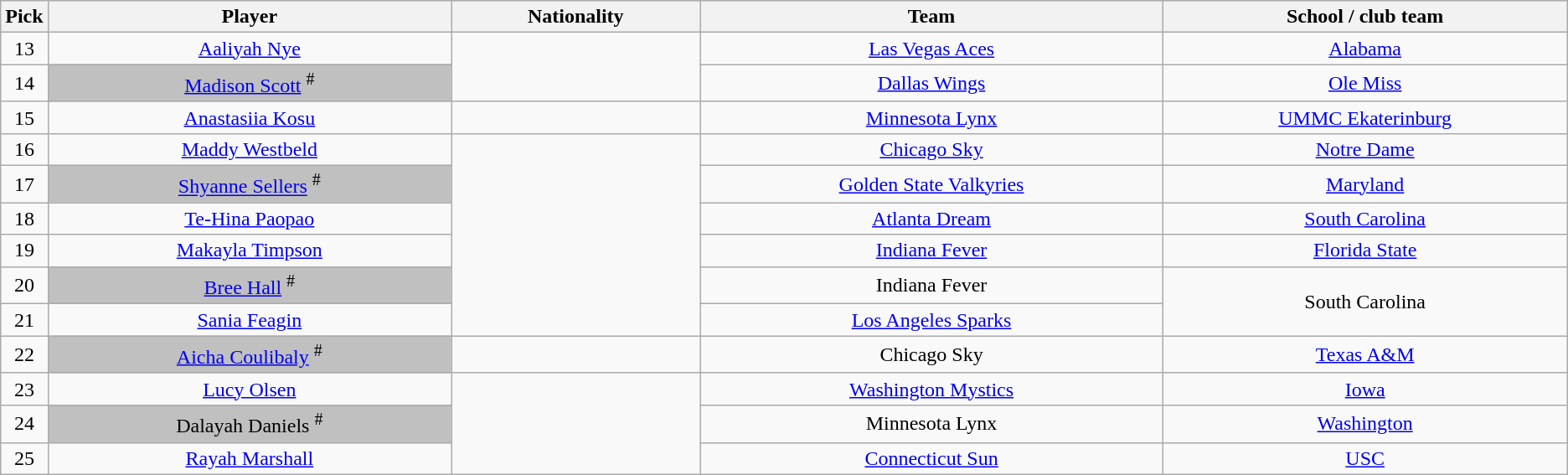<table class="wikitable sortable" style="text-align: center;">
<tr>
<th width=30>Pick</th>
<th width=333>Player</th>
<th width=200>Nationality</th>
<th width=383>Team</th>
<th width=333>School / club team</th>
</tr>
<tr>
<td>13</td>
<td><a href='#'>Aaliyah Nye</a></td>
<td rowspan=2></td>
<td><a href='#'>Las Vegas Aces</a> </td>
<td><a href='#'>Alabama</a></td>
</tr>
<tr>
<td>14</td>
<td bgcolor=#C0C0C0><a href='#'>Madison Scott</a> <sup>#</sup></td>
<td><a href='#'>Dallas Wings</a></td>
<td><a href='#'>Ole Miss</a></td>
</tr>
<tr>
<td>15</td>
<td><a href='#'>Anastasiia Kosu</a></td>
<td></td>
<td><a href='#'>Minnesota Lynx</a> </td>
<td><a href='#'>UMMC Ekaterinburg</a></td>
</tr>
<tr>
<td>16</td>
<td><a href='#'>Maddy Westbeld</a></td>
<td rowspan=6></td>
<td><a href='#'>Chicago Sky</a> </td>
<td><a href='#'>Notre Dame</a></td>
</tr>
<tr>
<td>17</td>
<td bgcolor=#C0C0C0><a href='#'>Shyanne Sellers</a> <sup>#</sup></td>
<td><a href='#'>Golden State Valkyries</a></td>
<td><a href='#'>Maryland</a></td>
</tr>
<tr>
<td>18</td>
<td><a href='#'>Te-Hina Paopao</a></td>
<td><a href='#'>Atlanta Dream</a></td>
<td><a href='#'>South Carolina</a></td>
</tr>
<tr>
<td>19</td>
<td><a href='#'>Makayla Timpson</a></td>
<td><a href='#'>Indiana Fever</a> </td>
<td><a href='#'>Florida State</a></td>
</tr>
<tr>
<td>20</td>
<td bgcolor=#C0C0C0><a href='#'>Bree Hall</a> <sup>#</sup></td>
<td>Indiana Fever</td>
<td rowspan=2>South Carolina</td>
</tr>
<tr>
<td>21</td>
<td><a href='#'>Sania Feagin</a></td>
<td><a href='#'>Los Angeles Sparks</a> </td>
</tr>
<tr>
<td>22</td>
<td bgcolor=#C0C0C0><a href='#'>Aicha Coulibaly</a> <sup>#</sup></td>
<td></td>
<td>Chicago Sky </td>
<td><a href='#'>Texas A&M</a></td>
</tr>
<tr>
<td>23</td>
<td><a href='#'>Lucy Olsen</a></td>
<td rowspan=3></td>
<td><a href='#'>Washington Mystics</a> </td>
<td><a href='#'>Iowa</a></td>
</tr>
<tr>
<td>24</td>
<td bgcolor=#C0C0C0>Dalayah Daniels <sup>#</sup></td>
<td>Minnesota Lynx</td>
<td><a href='#'>Washington</a></td>
</tr>
<tr>
<td>25</td>
<td><a href='#'>Rayah Marshall</a></td>
<td><a href='#'>Connecticut Sun</a> </td>
<td><a href='#'>USC</a></td>
</tr>
</table>
